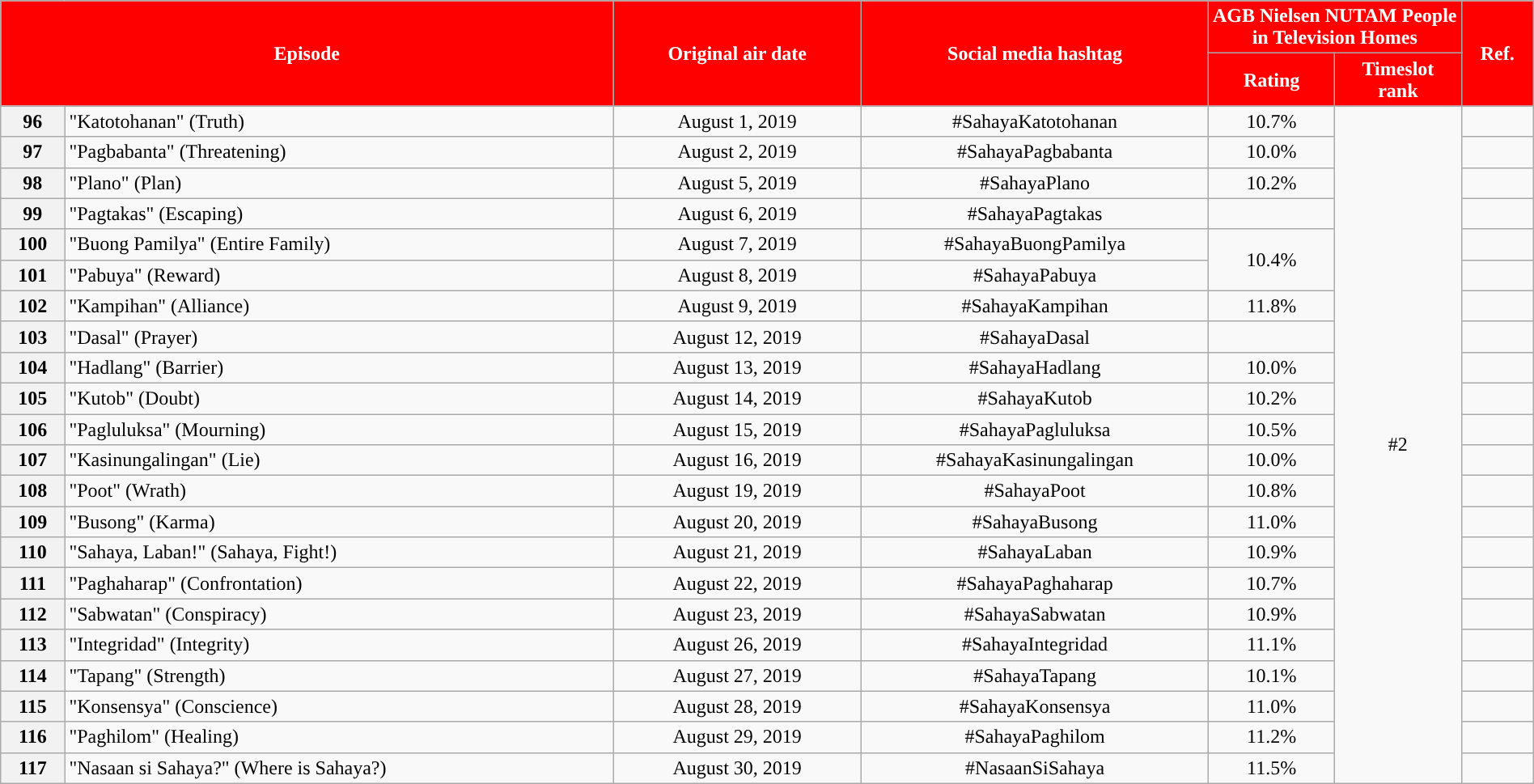<table class="wikitable" style="text-align:center; font-size:100%; line-height:18px;" width="100%">
<tr>
<th style="background-color:#FF0000; color:#ffffff;" colspan="2" rowspan="2">Episode</th>
<th style="background-color:#FF0000; color:white" rowspan="2">Original air date</th>
<th style="background-color:#FF0000; color:white" rowspan="2">Social media hashtag</th>
<th style="background-color:#FF0000; color:#ffffff;" colspan="2">AGB Nielsen NUTAM People in Television Homes</th>
<th style="background-color:#FF0000; color:#ffffff;" rowspan="2">Ref.</th>
</tr>
<tr>
<th style="background-color:#FF0000; width:75px; color:#ffffff;">Rating</th>
<th style="background-color:#FF0000; width:75px; color:#ffffff;">Timeslot<br>rank</th>
</tr>
<tr>
<th>96</th>
<td style="text-align: left;">"Katotohanan" (Truth)</td>
<td>August 1, 2019</td>
<td>#SahayaKatotohanan</td>
<td>10.7%</td>
<td rowspan="22">#2</td>
<td></td>
</tr>
<tr>
<th>97</th>
<td style="text-align: left;">"Pagbabanta" (Threatening)</td>
<td>August 2, 2019</td>
<td>#SahayaPagbabanta</td>
<td>10.0%</td>
<td></td>
</tr>
<tr>
<th>98</th>
<td style="text-align: left;">"Plano" (Plan)</td>
<td>August 5, 2019</td>
<td>#SahayaPlano</td>
<td>10.2%</td>
<td></td>
</tr>
<tr>
<th>99</th>
<td style="text-align: left;">"Pagtakas" (Escaping)</td>
<td>August 6, 2019</td>
<td>#SahayaPagtakas</td>
<td></td>
<td></td>
</tr>
<tr>
<th>100</th>
<td style="text-align: left;">"Buong Pamilya" (Entire Family)</td>
<td>August 7, 2019</td>
<td>#SahayaBuongPamilya</td>
<td rowspan="2">10.4%</td>
<td></td>
</tr>
<tr>
<th>101</th>
<td style="text-align: left;">"Pabuya" (Reward)</td>
<td>August 8, 2019</td>
<td>#SahayaPabuya</td>
<td></td>
</tr>
<tr>
<th>102</th>
<td style="text-align: left;">"Kampihan" (Alliance)</td>
<td>August 9, 2019</td>
<td>#SahayaKampihan</td>
<td>11.8%</td>
<td></td>
</tr>
<tr>
<th>103</th>
<td style="text-align: left;">"Dasal" (Prayer)</td>
<td>August 12, 2019</td>
<td>#SahayaDasal</td>
<td></td>
<td></td>
</tr>
<tr>
<th>104</th>
<td style="text-align: left;">"Hadlang" (Barrier)</td>
<td>August 13, 2019</td>
<td>#SahayaHadlang</td>
<td>10.0%</td>
<td></td>
</tr>
<tr>
<th>105</th>
<td style="text-align: left;">"Kutob" (Doubt)</td>
<td>August 14, 2019</td>
<td>#SahayaKutob</td>
<td>10.2%</td>
<td></td>
</tr>
<tr>
<th>106</th>
<td style="text-align: left;">"Pagluluksa" (Mourning)</td>
<td>August 15, 2019</td>
<td>#SahayaPagluluksa</td>
<td>10.5%</td>
<td></td>
</tr>
<tr>
<th>107</th>
<td style="text-align: left;">"Kasinungalingan" (Lie)</td>
<td>August 16, 2019</td>
<td>#SahayaKasinungalingan</td>
<td>10.0%</td>
<td></td>
</tr>
<tr>
<th>108</th>
<td style="text-align: left;">"Poot" (Wrath)</td>
<td>August 19, 2019</td>
<td>#SahayaPoot</td>
<td>10.8%</td>
<td></td>
</tr>
<tr>
<th>109</th>
<td style="text-align: left;">"Busong" (Karma)</td>
<td>August 20, 2019</td>
<td>#SahayaBusong</td>
<td>11.0%</td>
<td></td>
</tr>
<tr>
<th>110</th>
<td style="text-align: left;">"Sahaya, Laban!" (Sahaya, Fight!)</td>
<td>August 21, 2019</td>
<td>#SahayaLaban</td>
<td>10.9%</td>
<td></td>
</tr>
<tr>
<th>111</th>
<td style="text-align: left;">"Paghaharap" (Confrontation)</td>
<td>August 22, 2019</td>
<td>#SahayaPaghaharap</td>
<td>10.7%</td>
<td></td>
</tr>
<tr>
<th>112</th>
<td style="text-align: left;">"Sabwatan" (Conspiracy)</td>
<td>August 23, 2019</td>
<td>#SahayaSabwatan</td>
<td>10.9%</td>
<td></td>
</tr>
<tr>
<th>113</th>
<td style="text-align: left;">"Integridad" (Integrity)</td>
<td>August 26, 2019</td>
<td>#SahayaIntegridad</td>
<td>11.1%</td>
<td></td>
</tr>
<tr>
<th>114</th>
<td style="text-align: left;">"Tapang" (Strength)</td>
<td>August 27, 2019</td>
<td>#SahayaTapang</td>
<td>10.1%</td>
<td></td>
</tr>
<tr>
<th>115</th>
<td style="text-align: left;">"Konsensya" (Conscience)</td>
<td>August 28, 2019</td>
<td>#SahayaKonsensya</td>
<td>11.0%</td>
<td></td>
</tr>
<tr>
<th>116</th>
<td style="text-align: left;">"Paghilom" (Healing)</td>
<td>August 29, 2019</td>
<td>#SahayaPaghilom</td>
<td>11.2%</td>
<td></td>
</tr>
<tr>
<th>117</th>
<td style="text-align: left;">"Nasaan si Sahaya?" (Where is Sahaya?)</td>
<td>August 30, 2019</td>
<td>#NasaanSiSahaya</td>
<td>11.5%</td>
<td></td>
</tr>
</table>
